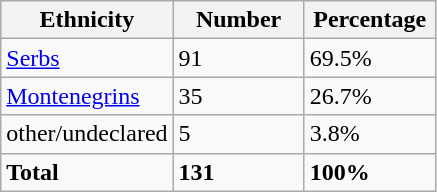<table class="wikitable">
<tr>
<th width="100px">Ethnicity</th>
<th width="80px">Number</th>
<th width="80px">Percentage</th>
</tr>
<tr>
<td><a href='#'>Serbs</a></td>
<td>91</td>
<td>69.5%</td>
</tr>
<tr>
<td><a href='#'>Montenegrins</a></td>
<td>35</td>
<td>26.7%</td>
</tr>
<tr>
<td>other/undeclared</td>
<td>5</td>
<td>3.8%</td>
</tr>
<tr>
<td><strong>Total</strong></td>
<td><strong>131</strong></td>
<td><strong>100%</strong></td>
</tr>
</table>
